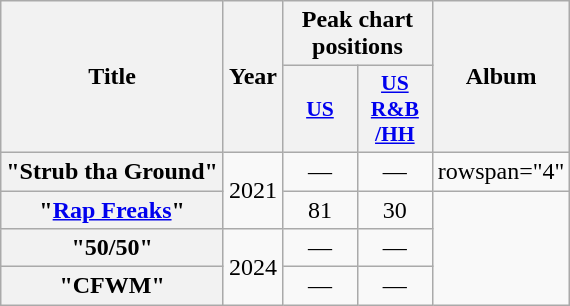<table class="wikitable plainrowheaders" style="text-align:center;">
<tr>
<th scope="col" rowspan="2">Title</th>
<th scope="col" rowspan="2">Year</th>
<th colspan="2">Peak chart positions</th>
<th scope="col" rowspan="2">Album</th>
</tr>
<tr>
<th scope="col" style="width:3em;font-size:90%;"><a href='#'>US</a><br></th>
<th scope="col" style="width:3em;font-size:90%;"><a href='#'>US<br>R&B<br>/HH</a><br></th>
</tr>
<tr>
<th scope="row">"Strub tha Ground"<br></th>
<td rowspan="2">2021</td>
<td>—</td>
<td>—</td>
<td>rowspan="4" </td>
</tr>
<tr>
<th scope="row">"<a href='#'>Rap Freaks</a>"</th>
<td>81</td>
<td>30</td>
</tr>
<tr>
<th scope="row">"50/50"</th>
<td rowspan="2">2024</td>
<td>—</td>
<td>—</td>
</tr>
<tr>
<th scope="row">"CFWM"<br></th>
<td>—</td>
<td>—</td>
</tr>
</table>
